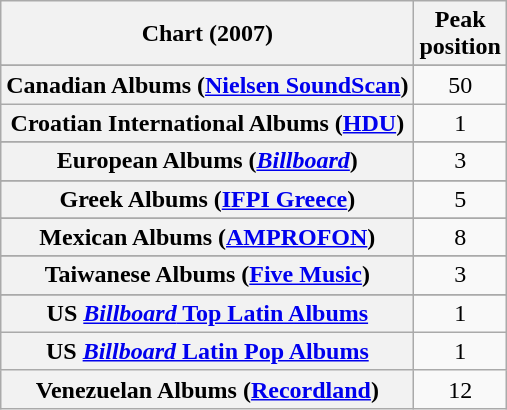<table class="wikitable sortable plainrowheaders" style="text-align:center;">
<tr>
<th scope="col">Chart (2007)</th>
<th scope="col">Peak<br>position</th>
</tr>
<tr>
</tr>
<tr>
</tr>
<tr>
</tr>
<tr>
<th scope="row">Canadian Albums (<a href='#'>Nielsen SoundScan</a>)</th>
<td>50</td>
</tr>
<tr>
<th scope="row">Croatian International Albums (<a href='#'>HDU</a>)</th>
<td>1</td>
</tr>
<tr>
</tr>
<tr>
<th scope="row">European Albums (<em><a href='#'>Billboard</a></em>)</th>
<td>3</td>
</tr>
<tr>
</tr>
<tr>
</tr>
<tr>
</tr>
<tr>
<th scope="row">Greek Albums (<a href='#'>IFPI Greece</a>)</th>
<td>5</td>
</tr>
<tr>
</tr>
<tr>
</tr>
<tr>
<th scope="row">Mexican Albums (<a href='#'>AMPROFON</a>)</th>
<td>8</td>
</tr>
<tr>
</tr>
<tr>
</tr>
<tr>
</tr>
<tr>
</tr>
<tr>
</tr>
<tr>
<th scope="row">Taiwanese Albums (<a href='#'>Five Music</a>)</th>
<td>3</td>
</tr>
<tr>
</tr>
<tr>
<th scope="row">US <a href='#'><em>Billboard</em> Top Latin Albums</a></th>
<td>1</td>
</tr>
<tr>
<th scope="row">US <a href='#'><em>Billboard</em> Latin Pop Albums</a></th>
<td>1</td>
</tr>
<tr>
<th scope="row">Venezuelan Albums (<a href='#'>Recordland</a>)</th>
<td>12</td>
</tr>
</table>
